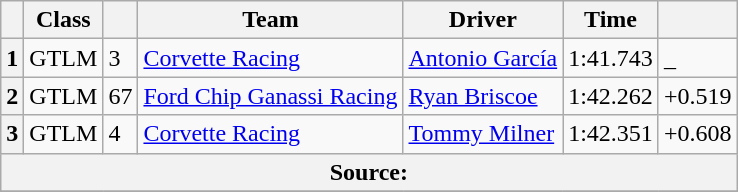<table class="wikitable">
<tr>
<th scope="col"></th>
<th scope="col">Class</th>
<th scope="col"></th>
<th scope="col">Team</th>
<th scope="col">Driver</th>
<th scope="col">Time</th>
<th scope="col"></th>
</tr>
<tr>
<th scope="row">1</th>
<td>GTLM</td>
<td>3</td>
<td><a href='#'>Corvette Racing</a></td>
<td><a href='#'>Antonio García</a></td>
<td>1:41.743</td>
<td>_</td>
</tr>
<tr>
<th scope="row">2</th>
<td>GTLM</td>
<td>67</td>
<td><a href='#'>Ford Chip Ganassi Racing</a></td>
<td><a href='#'>Ryan Briscoe</a></td>
<td>1:42.262</td>
<td>+0.519</td>
</tr>
<tr>
<th scope="row">3</th>
<td>GTLM</td>
<td>4</td>
<td><a href='#'>Corvette Racing</a></td>
<td><a href='#'>Tommy Milner</a></td>
<td>1:42.351</td>
<td>+0.608</td>
</tr>
<tr>
<th colspan="7">Source:</th>
</tr>
<tr>
</tr>
</table>
